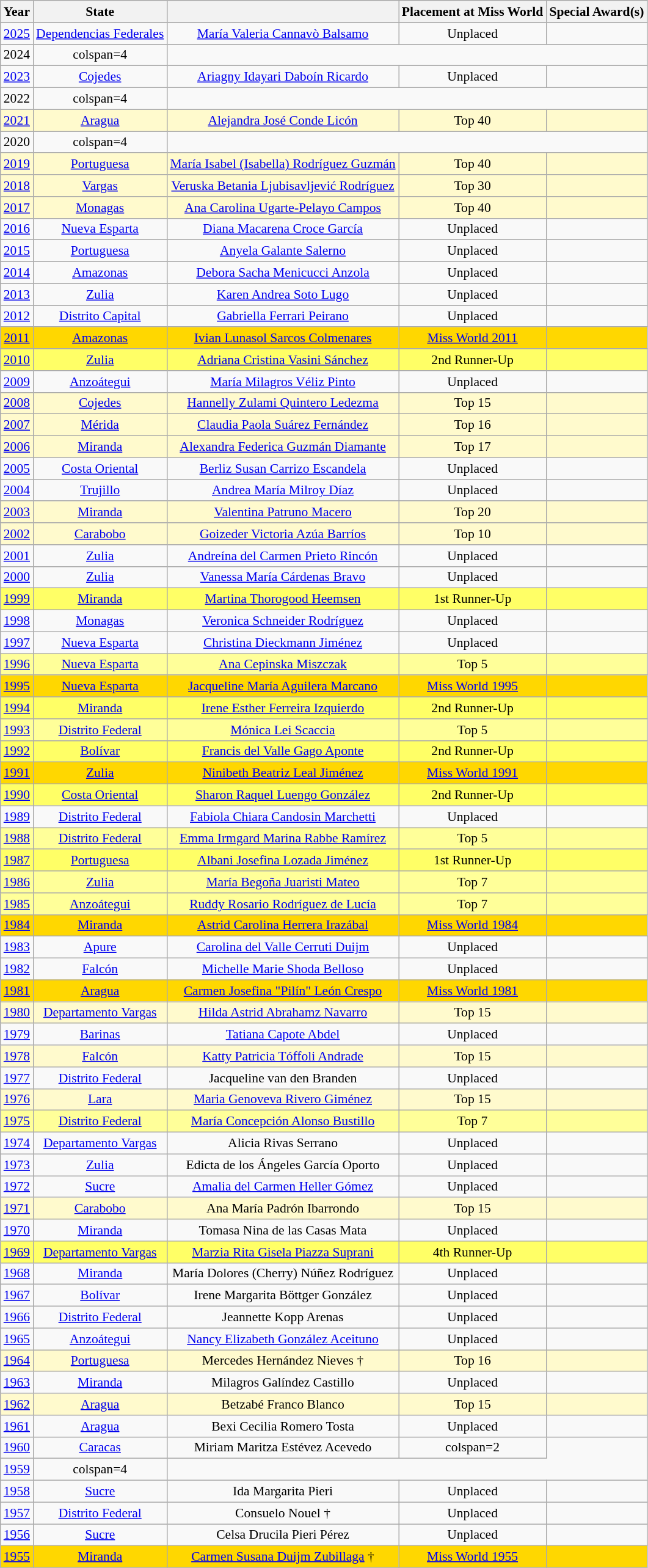<table class="wikitable " style="font-size: 90%; text-align:center;">
<tr>
<th>Year</th>
<th>State</th>
<th></th>
<th>Placement at Miss World</th>
<th>Special Award(s)</th>
</tr>
<tr>
<td><a href='#'>2025</a></td>
<td><a href='#'>Dependencias Federales</a></td>
<td><a href='#'>María Valeria Cannavò Balsamo</a></td>
<td>Unplaced</td>
<td></td>
</tr>
<tr>
<td>2024</td>
<td>colspan=4 </td>
</tr>
<tr>
<td><a href='#'>2023</a></td>
<td><a href='#'>Cojedes</a></td>
<td><a href='#'>Ariagny Idayari Daboín Ricardo</a></td>
<td>Unplaced</td>
<td></td>
</tr>
<tr>
<td>2022</td>
<td>colspan=4 </td>
</tr>
<tr style="background-color:#FFFACD;">
<td><a href='#'>2021</a></td>
<td><a href='#'>Aragua</a></td>
<td><a href='#'>Alejandra José Conde Licón</a></td>
<td>Top 40</td>
<td style="background:;"></td>
</tr>
<tr>
<td>2020</td>
<td>colspan=4 </td>
</tr>
<tr style="background-color:#FFFACD;">
<td><a href='#'>2019</a></td>
<td><a href='#'>Portuguesa</a></td>
<td><a href='#'>María Isabel (Isabella) Rodríguez Guzmán</a></td>
<td>Top 40</td>
<td style="background:;"></td>
</tr>
<tr style="background-color:#FFFACD;">
<td><a href='#'>2018</a></td>
<td><a href='#'>Vargas</a></td>
<td><a href='#'>Veruska Betania Ljubisavljević Rodríguez</a></td>
<td>Top 30</td>
<td style="background:;"></td>
</tr>
<tr style="background-color:#FFFACD;">
<td><a href='#'>2017</a></td>
<td><a href='#'>Monagas</a></td>
<td><a href='#'>Ana Carolina Ugarte-Pelayo Campos</a></td>
<td>Top 40</td>
<td style="background:;"></td>
</tr>
<tr>
<td><a href='#'>2016</a></td>
<td><a href='#'>Nueva Esparta</a></td>
<td><a href='#'>Diana Macarena Croce García</a></td>
<td>Unplaced</td>
<td style="background:;"></td>
</tr>
<tr>
<td><a href='#'>2015</a></td>
<td><a href='#'>Portuguesa</a></td>
<td><a href='#'>Anyela Galante Salerno</a></td>
<td>Unplaced</td>
<td style="background:;"></td>
</tr>
<tr>
<td><a href='#'>2014</a></td>
<td><a href='#'>Amazonas</a></td>
<td><a href='#'>Debora Sacha Menicucci Anzola</a></td>
<td>Unplaced</td>
<td></td>
</tr>
<tr>
<td><a href='#'>2013</a></td>
<td><a href='#'>Zulia</a></td>
<td><a href='#'>Karen Andrea Soto Lugo</a></td>
<td>Unplaced</td>
<td style="background:;"></td>
</tr>
<tr>
<td><a href='#'>2012</a></td>
<td><a href='#'>Distrito Capital</a></td>
<td><a href='#'>Gabriella Ferrari Peirano</a></td>
<td>Unplaced</td>
<td style="background:;"></td>
</tr>
<tr style="background-color:gold; ">
<td><a href='#'>2011</a></td>
<td><a href='#'>Amazonas</a></td>
<td><a href='#'>Ivian Lunasol Sarcos Colmenares</a></td>
<td><a href='#'>Miss World 2011</a></td>
<td style="background:;"></td>
</tr>
<tr style="background-color:#FFFF66;">
<td><a href='#'>2010</a></td>
<td><a href='#'>Zulia</a></td>
<td><a href='#'>Adriana Cristina Vasini Sánchez</a></td>
<td>2nd Runner-Up</td>
<td style="background:;"></td>
</tr>
<tr>
<td><a href='#'>2009</a></td>
<td><a href='#'>Anzoátegui</a></td>
<td><a href='#'>María Milagros Véliz Pinto</a></td>
<td>Unplaced</td>
<td style="background:;"></td>
</tr>
<tr style="background-color:#FFFACD;">
<td><a href='#'>2008</a></td>
<td><a href='#'>Cojedes</a></td>
<td><a href='#'>Hannelly Zulami Quintero Ledezma</a></td>
<td>Top 15</td>
<td style="background:;"></td>
</tr>
<tr style="background-color:#FFFACD;">
<td><a href='#'>2007</a></td>
<td><a href='#'>Mérida</a></td>
<td><a href='#'>Claudia Paola Suárez Fernández</a></td>
<td>Top 16</td>
<td style="background:;"></td>
</tr>
<tr style="background-color:#FFFACD;">
<td><a href='#'>2006</a></td>
<td><a href='#'>Miranda</a></td>
<td><a href='#'>Alexandra Federica Guzmán Diamante</a></td>
<td>Top 17</td>
<td style="background:;"></td>
</tr>
<tr>
<td><a href='#'>2005</a></td>
<td><a href='#'>Costa Oriental</a></td>
<td><a href='#'>Berliz Susan Carrizo Escandela</a></td>
<td>Unplaced</td>
<td></td>
</tr>
<tr>
<td><a href='#'>2004</a></td>
<td><a href='#'>Trujillo</a></td>
<td><a href='#'>Andrea María Milroy Díaz</a></td>
<td>Unplaced</td>
<td style="background:;"></td>
</tr>
<tr style="background-color:#FFFACD; ">
<td><a href='#'>2003</a></td>
<td><a href='#'>Miranda</a></td>
<td><a href='#'>Valentina Patruno Macero</a></td>
<td>Top 20</td>
<td style="background:;"></td>
</tr>
<tr style="background-color:#FFFACD;">
<td><a href='#'>2002</a></td>
<td><a href='#'>Carabobo</a></td>
<td><a href='#'>Goizeder Victoria Azúa Barríos</a></td>
<td>Top 10</td>
<td style="background:;"></td>
</tr>
<tr>
<td><a href='#'>2001</a></td>
<td><a href='#'>Zulia</a></td>
<td><a href='#'>Andreína del Carmen Prieto Rincón</a></td>
<td>Unplaced</td>
<td></td>
</tr>
<tr>
<td><a href='#'>2000</a></td>
<td><a href='#'>Zulia</a></td>
<td><a href='#'>Vanessa María Cárdenas Bravo</a></td>
<td>Unplaced</td>
<td></td>
</tr>
<tr style="background-color:#FFFF66;">
<td><a href='#'>1999</a></td>
<td><a href='#'>Miranda</a></td>
<td><a href='#'>Martina Thorogood Heemsen</a></td>
<td>1st Runner-Up</td>
<td style="background:;"></td>
</tr>
<tr>
<td><a href='#'>1998</a></td>
<td><a href='#'>Monagas</a></td>
<td><a href='#'>Veronica Schneider Rodríguez</a></td>
<td>Unplaced</td>
<td></td>
</tr>
<tr>
<td><a href='#'>1997</a></td>
<td><a href='#'>Nueva Esparta</a></td>
<td><a href='#'>Christina Dieckmann Jiménez</a></td>
<td>Unplaced</td>
<td></td>
</tr>
<tr style="background-color:#FFFF99;">
<td><a href='#'>1996</a></td>
<td><a href='#'>Nueva Esparta</a></td>
<td><a href='#'>Ana Cepinska Miszczak</a></td>
<td>Top 5</td>
<td style="background:;"></td>
</tr>
<tr style="background-color:gold; ">
<td><a href='#'>1995</a></td>
<td><a href='#'>Nueva Esparta</a></td>
<td><a href='#'>Jacqueline María Aguilera Marcano</a></td>
<td><a href='#'>Miss World 1995</a></td>
<td style="background:;"></td>
</tr>
<tr style="background-color:#FFFF66;">
<td><a href='#'>1994</a></td>
<td><a href='#'>Miranda</a></td>
<td><a href='#'>Irene Esther Ferreira Izquierdo</a></td>
<td>2nd Runner-Up</td>
<td style="background:;"></td>
</tr>
<tr style="background-color:#FFFF99;">
<td><a href='#'>1993</a></td>
<td><a href='#'>Distrito Federal</a></td>
<td><a href='#'>Mónica Lei Scaccia</a></td>
<td>Top 5</td>
<td style="background:;"></td>
</tr>
<tr style="background-color:#FFFF66;">
<td><a href='#'>1992</a></td>
<td><a href='#'>Bolívar</a></td>
<td><a href='#'>Francis del Valle Gago Aponte</a></td>
<td>2nd Runner-Up</td>
<td style="background:;"></td>
</tr>
<tr style="background-color:gold; ">
<td><a href='#'>1991</a></td>
<td><a href='#'>Zulia</a></td>
<td><a href='#'>Ninibeth Beatriz Leal Jiménez</a></td>
<td><a href='#'>Miss World 1991</a></td>
<td style="background:;"></td>
</tr>
<tr style="background-color:#FFFF66;">
<td><a href='#'>1990</a></td>
<td><a href='#'>Costa Oriental</a></td>
<td><a href='#'>Sharon Raquel Luengo González</a></td>
<td>2nd Runner-Up</td>
<td style="background:;"></td>
</tr>
<tr>
<td><a href='#'>1989</a></td>
<td><a href='#'>Distrito Federal</a></td>
<td><a href='#'>Fabiola Chiara Candosin Marchetti</a></td>
<td>Unplaced</td>
<td></td>
</tr>
<tr style="background-color:#FFFF99;">
<td><a href='#'>1988</a></td>
<td><a href='#'>Distrito Federal</a></td>
<td><a href='#'>Emma Irmgard Marina Rabbe Ramírez</a></td>
<td>Top 5</td>
<td style="background:;"></td>
</tr>
<tr style="background-color:#FFFF66;">
<td><a href='#'>1987</a></td>
<td><a href='#'>Portuguesa</a></td>
<td><a href='#'>Albani Josefina Lozada Jiménez</a></td>
<td>1st Runner-Up</td>
<td style="background:;"></td>
</tr>
<tr style="background-color:#FFFF99;">
<td><a href='#'>1986</a></td>
<td><a href='#'>Zulia</a></td>
<td><a href='#'>María Begoña Juaristi Mateo</a></td>
<td>Top 7</td>
<td></td>
</tr>
<tr style="background-color:#FFFF99;">
<td><a href='#'>1985</a></td>
<td><a href='#'>Anzoátegui</a></td>
<td><a href='#'>Ruddy Rosario Rodríguez de Lucía</a></td>
<td>Top 7</td>
<td></td>
</tr>
<tr style="background-color:gold; ">
<td><a href='#'>1984</a></td>
<td><a href='#'>Miranda</a></td>
<td><a href='#'>Astrid Carolina Herrera Irazábal</a></td>
<td><a href='#'>Miss World 1984</a></td>
<td style="background:;"></td>
</tr>
<tr>
<td><a href='#'>1983</a></td>
<td><a href='#'>Apure</a></td>
<td><a href='#'>Carolina del Valle Cerruti Duijm</a></td>
<td>Unplaced</td>
<td></td>
</tr>
<tr>
<td><a href='#'>1982</a></td>
<td><a href='#'>Falcón</a></td>
<td><a href='#'>Michelle Marie Shoda Belloso</a></td>
<td>Unplaced</td>
<td></td>
</tr>
<tr style="background-color:gold; ">
<td><a href='#'>1981</a></td>
<td><a href='#'>Aragua</a></td>
<td><a href='#'>Carmen Josefina "Pilín" León Crespo</a></td>
<td><a href='#'>Miss World 1981</a></td>
<td style="background:;"></td>
</tr>
<tr style="background-color:#FFFACD;">
<td><a href='#'>1980</a></td>
<td><a href='#'>Departamento Vargas</a></td>
<td><a href='#'>Hilda Astrid Abrahamz Navarro</a></td>
<td>Top 15</td>
<td></td>
</tr>
<tr>
<td><a href='#'>1979</a></td>
<td><a href='#'>Barinas</a></td>
<td><a href='#'>Tatiana Capote Abdel</a></td>
<td>Unplaced</td>
<td></td>
</tr>
<tr style="background-color:#FFFACD;">
<td><a href='#'>1978</a></td>
<td><a href='#'>Falcón</a></td>
<td><a href='#'>Katty Patricia Tóffoli Andrade</a></td>
<td>Top 15</td>
<td></td>
</tr>
<tr>
<td><a href='#'>1977</a></td>
<td><a href='#'>Distrito Federal</a></td>
<td>Jacqueline van den Branden</td>
<td>Unplaced</td>
<td></td>
</tr>
<tr style="background-color:#FFFACD;">
<td><a href='#'>1976</a></td>
<td><a href='#'>Lara</a></td>
<td><a href='#'>Maria Genoveva Rivero Giménez</a></td>
<td>Top 15</td>
<td></td>
</tr>
<tr style="background-color:#FFFF99;">
<td><a href='#'>1975</a></td>
<td><a href='#'>Distrito Federal</a></td>
<td><a href='#'>María Concepción Alonso Bustillo</a></td>
<td>Top 7</td>
<td></td>
</tr>
<tr>
<td><a href='#'>1974</a></td>
<td><a href='#'>Departamento Vargas</a></td>
<td>Alicia Rivas Serrano</td>
<td>Unplaced</td>
<td></td>
</tr>
<tr>
<td><a href='#'>1973</a></td>
<td><a href='#'>Zulia</a></td>
<td>Edicta de los Ángeles García Oporto</td>
<td>Unplaced</td>
<td></td>
</tr>
<tr>
<td><a href='#'>1972</a></td>
<td><a href='#'>Sucre</a></td>
<td><a href='#'>Amalia del Carmen Heller Gómez</a></td>
<td>Unplaced</td>
<td></td>
</tr>
<tr style="background-color:#FFFACD;">
<td><a href='#'>1971</a></td>
<td><a href='#'>Carabobo</a></td>
<td>Ana María Padrón Ibarrondo</td>
<td>Top 15</td>
<td></td>
</tr>
<tr>
<td><a href='#'>1970</a></td>
<td><a href='#'>Miranda</a></td>
<td>Tomasa Nina de las Casas Mata</td>
<td>Unplaced</td>
<td></td>
</tr>
<tr style="background-color:#FFFF66;">
<td><a href='#'>1969</a></td>
<td><a href='#'>Departamento Vargas</a></td>
<td><a href='#'>Marzia Rita Gisela Piazza Suprani</a></td>
<td>4th Runner-Up</td>
<td></td>
</tr>
<tr>
<td><a href='#'>1968</a></td>
<td><a href='#'>Miranda</a></td>
<td>María Dolores (Cherry) Núñez Rodríguez</td>
<td>Unplaced</td>
<td></td>
</tr>
<tr>
<td><a href='#'>1967</a></td>
<td><a href='#'>Bolívar</a></td>
<td>Irene Margarita Böttger González</td>
<td>Unplaced</td>
<td></td>
</tr>
<tr>
<td><a href='#'>1966</a></td>
<td><a href='#'>Distrito Federal</a></td>
<td>Jeannette Kopp Arenas</td>
<td>Unplaced</td>
<td></td>
</tr>
<tr>
<td><a href='#'>1965</a></td>
<td><a href='#'>Anzoátegui</a></td>
<td><a href='#'>Nancy Elizabeth González Aceituno</a></td>
<td>Unplaced</td>
<td></td>
</tr>
<tr style="background-color:#FFFACD;">
<td><a href='#'>1964</a></td>
<td><a href='#'>Portuguesa</a></td>
<td>Mercedes Hernández Nieves †</td>
<td>Top 16</td>
<td></td>
</tr>
<tr>
<td><a href='#'>1963</a></td>
<td><a href='#'>Miranda</a></td>
<td>Milagros Galíndez Castillo</td>
<td>Unplaced</td>
<td></td>
</tr>
<tr style="background-color:#FFFACD;">
<td><a href='#'>1962</a></td>
<td><a href='#'>Aragua</a></td>
<td>Betzabé Franco Blanco</td>
<td>Top 15</td>
<td></td>
</tr>
<tr>
<td><a href='#'>1961</a></td>
<td><a href='#'>Aragua</a></td>
<td>Bexi Cecilia Romero Tosta</td>
<td>Unplaced</td>
<td></td>
</tr>
<tr>
<td><a href='#'>1960</a></td>
<td><a href='#'>Caracas</a></td>
<td>Miriam Maritza Estévez Acevedo</td>
<td>colspan=2 </td>
</tr>
<tr>
<td><a href='#'>1959</a></td>
<td>colspan=4 </td>
</tr>
<tr>
<td><a href='#'>1958</a></td>
<td><a href='#'>Sucre</a></td>
<td>Ida Margarita Pieri</td>
<td>Unplaced</td>
<td></td>
</tr>
<tr>
<td><a href='#'>1957</a></td>
<td><a href='#'>Distrito Federal</a></td>
<td>Consuelo Nouel †</td>
<td>Unplaced</td>
<td></td>
</tr>
<tr>
<td><a href='#'>1956</a></td>
<td><a href='#'>Sucre</a></td>
<td>Celsa Drucila Pieri Pérez</td>
<td>Unplaced</td>
<td></td>
</tr>
<tr style="background-color:gold; ">
<td><a href='#'>1955</a></td>
<td><a href='#'>Miranda</a></td>
<td><a href='#'>Carmen Susana Duijm Zubillaga</a> †</td>
<td><a href='#'>Miss World 1955</a></td>
<td></td>
</tr>
</table>
